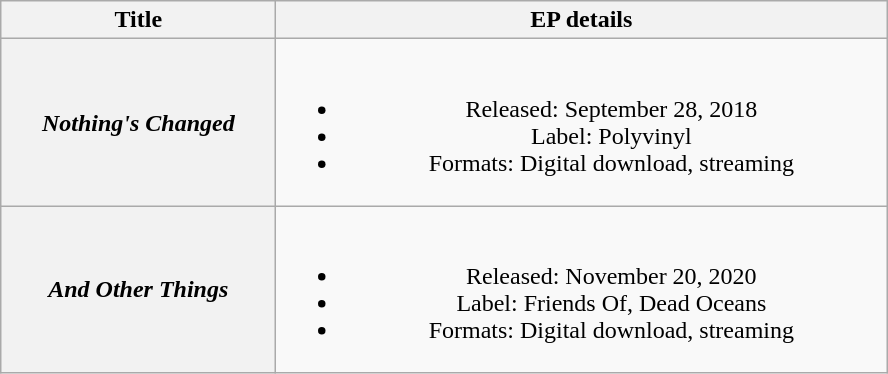<table class="wikitable plainrowheaders" style="text-align:center;">
<tr>
<th scope="col" style="width:11em;">Title</th>
<th scope="col" style="width:25em;">EP details</th>
</tr>
<tr>
<th scope="row"><em>Nothing's Changed</em><br></th>
<td><br><ul><li>Released: September 28, 2018</li><li>Label: Polyvinyl</li><li>Formats: Digital download, streaming</li></ul></td>
</tr>
<tr>
<th scope="row"><em>And Other Things</em><br></th>
<td><br><ul><li>Released: November 20, 2020</li><li>Label: Friends Of, Dead Oceans</li><li>Formats: Digital download, streaming</li></ul></td>
</tr>
</table>
